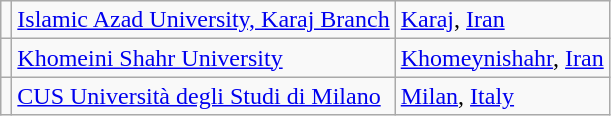<table class="wikitable">
<tr>
<td></td>
<td> <a href='#'>Islamic Azad University, Karaj Branch</a></td>
<td><a href='#'>Karaj</a>, <a href='#'>Iran</a></td>
</tr>
<tr>
<td></td>
<td> <a href='#'>Khomeini Shahr University</a></td>
<td><a href='#'>Khomeynishahr</a>, <a href='#'>Iran</a></td>
</tr>
<tr>
<td></td>
<td> <a href='#'>CUS Università degli Studi di Milano</a></td>
<td><a href='#'>Milan</a>, <a href='#'>Italy</a></td>
</tr>
</table>
